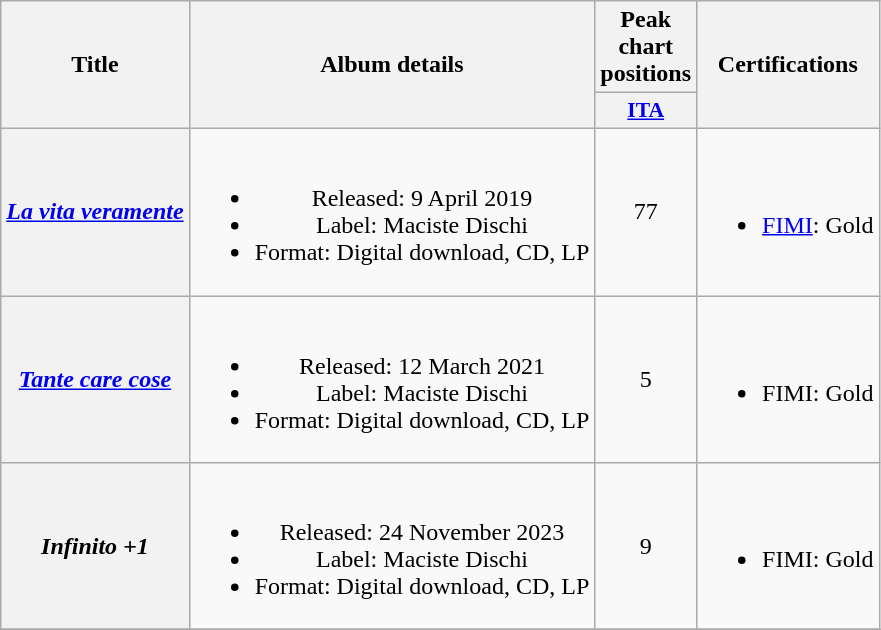<table class="wikitable plainrowheaders" style="text-align:center;">
<tr>
<th scope="col" rowspan="2">Title</th>
<th scope="col" rowspan="2">Album details</th>
<th scope="col" colspan="1">Peak chart positions</th>
<th scope="col" rowspan="2">Certifications</th>
</tr>
<tr>
<th scope="col" style="width:3em;font-size:90%;"><a href='#'>ITA</a><br></th>
</tr>
<tr>
<th scope="row"><em><a href='#'>La vita veramente</a></em></th>
<td><br><ul><li>Released: 9 April 2019</li><li>Label: Maciste Dischi</li><li>Format: Digital download, CD, LP</li></ul></td>
<td>77</td>
<td><br><ul><li><a href='#'>FIMI</a>: Gold</li></ul></td>
</tr>
<tr>
<th scope="row"><em><a href='#'>Tante care cose</a></em><br></th>
<td><br><ul><li>Released: 12 March 2021</li><li>Label: Maciste Dischi</li><li>Format: Digital download, CD, LP</li></ul></td>
<td>5</td>
<td><br><ul><li>FIMI: Gold</li></ul></td>
</tr>
<tr>
<th scope="row"><em>Infinito +1</em></th>
<td><br><ul><li>Released: 24 November 2023</li><li>Label: Maciste Dischi</li><li>Format: Digital download, CD, LP</li></ul></td>
<td>9</td>
<td><br><ul><li>FIMI: Gold</li></ul></td>
</tr>
<tr>
</tr>
</table>
